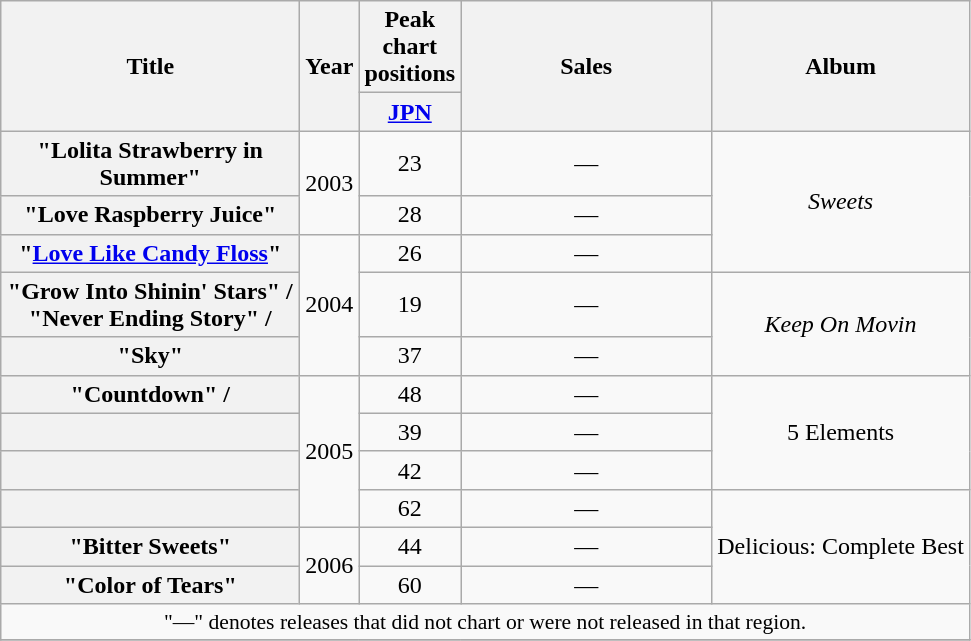<table class="wikitable plainrowheaders" style="text-align:center;">
<tr>
<th rowspan="2" style="width:12em;">Title</th>
<th rowspan="2">Year</th>
<th colspan="1">Peak chart positions</th>
<th rowspan="2" style="width:10em;">Sales</th>
<th rowspan="2">Album</th>
</tr>
<tr>
<th width="30"><a href='#'>JPN</a><br></th>
</tr>
<tr>
<th scope="row">"Lolita Strawberry in Summer"</th>
<td rowspan="2">2003</td>
<td>23</td>
<td>—</td>
<td rowspan="3"><em>Sweets</em></td>
</tr>
<tr>
<th scope="row">"Love Raspberry Juice"</th>
<td>28</td>
<td>—</td>
</tr>
<tr>
<th scope="row">"<a href='#'>Love Like Candy Floss</a>"</th>
<td rowspan="3">2004</td>
<td>26</td>
<td>—</td>
</tr>
<tr>
<th scope="row">"Grow Into Shinin' Stars" / "Never Ending Story" / </th>
<td>19</td>
<td>—</td>
<td rowspan="2"><em>Keep On Movin<strong></td>
</tr>
<tr>
<th scope="row">"Sky"</th>
<td>37</td>
<td>—</td>
</tr>
<tr>
<th scope="row">"Countdown" / </th>
<td rowspan="4">2005</td>
<td>48</td>
<td>—</td>
<td rowspan="3"></em>5 Elements<em></td>
</tr>
<tr>
<th scope="row"></th>
<td>39</td>
<td>—</td>
</tr>
<tr>
<th scope="row"></th>
<td>42</td>
<td>—</td>
</tr>
<tr>
<th scope="row"></th>
<td>62</td>
<td>—</td>
<td rowspan="3"></em>Delicious: Complete Best<em></td>
</tr>
<tr>
<th scope="row">"Bitter Sweets"</th>
<td rowspan="2">2006</td>
<td>44</td>
<td>—</td>
</tr>
<tr>
<th scope="row">"Color of Tears"</th>
<td>60</td>
<td>—</td>
</tr>
<tr>
<td colspan="5" style="font-size:90%;">"—" denotes releases that did not chart or were not released in that region.</td>
</tr>
<tr>
</tr>
</table>
